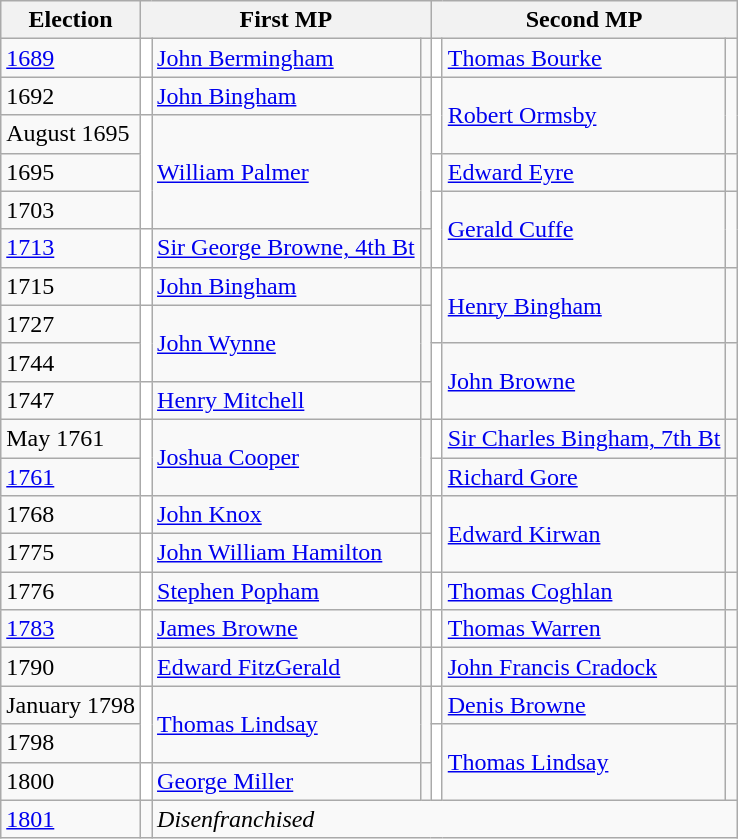<table class="wikitable">
<tr>
<th>Election</th>
<th colspan=3>First MP</th>
<th colspan=3>Second MP</th>
</tr>
<tr>
<td><a href='#'>1689</a></td>
<td style="background-color: white"></td>
<td><a href='#'>John Bermingham</a></td>
<td></td>
<td style="background-color: white"></td>
<td><a href='#'>Thomas Bourke</a></td>
<td></td>
</tr>
<tr>
<td>1692</td>
<td style="background-color: white"></td>
<td><a href='#'>John Bingham</a></td>
<td></td>
<td rowspan="2" style="background-color: white"></td>
<td rowspan="2"><a href='#'>Robert Ormsby</a></td>
<td rowspan="2"></td>
</tr>
<tr>
<td>August 1695</td>
<td rowspan="3" style="background-color: white"></td>
<td rowspan="3"><a href='#'>William Palmer</a></td>
<td rowspan="3"></td>
</tr>
<tr>
<td>1695</td>
<td style="background-color: white"></td>
<td><a href='#'>Edward Eyre</a></td>
<td></td>
</tr>
<tr>
<td>1703</td>
<td rowspan="2" style="background-color: white"></td>
<td rowspan="2"><a href='#'>Gerald Cuffe</a></td>
<td rowspan="2"></td>
</tr>
<tr>
<td><a href='#'>1713</a></td>
<td style="background-color: white"></td>
<td><a href='#'>Sir George Browne, 4th Bt</a></td>
<td></td>
</tr>
<tr>
<td>1715</td>
<td style="background-color: white"></td>
<td><a href='#'>John Bingham</a></td>
<td></td>
<td rowspan="2" style="background-color: white"></td>
<td rowspan="2"><a href='#'>Henry Bingham</a></td>
<td rowspan="2"></td>
</tr>
<tr>
<td>1727</td>
<td rowspan="2" style="background-color: white"></td>
<td rowspan="2"><a href='#'>John Wynne</a></td>
<td rowspan="2"></td>
</tr>
<tr>
<td>1744</td>
<td rowspan="2" style="background-color: white"></td>
<td rowspan="2"><a href='#'>John Browne</a></td>
<td rowspan="2"></td>
</tr>
<tr>
<td>1747</td>
<td style="background-color: white"></td>
<td><a href='#'>Henry Mitchell</a></td>
<td></td>
</tr>
<tr>
<td>May 1761</td>
<td rowspan="2" style="background-color: white"></td>
<td rowspan="2"><a href='#'>Joshua Cooper</a></td>
<td rowspan="2"></td>
<td style="background-color: white"></td>
<td><a href='#'>Sir Charles Bingham, 7th Bt</a></td>
<td></td>
</tr>
<tr>
<td><a href='#'>1761</a></td>
<td style="background-color: white"></td>
<td><a href='#'>Richard Gore</a></td>
<td></td>
</tr>
<tr>
<td>1768</td>
<td style="background-color: white"></td>
<td><a href='#'>John Knox</a></td>
<td></td>
<td rowspan="2" style="background-color: white"></td>
<td rowspan="2"><a href='#'>Edward Kirwan</a></td>
<td rowspan="2"></td>
</tr>
<tr>
<td>1775</td>
<td style="background-color: white"></td>
<td><a href='#'>John William Hamilton</a></td>
<td></td>
</tr>
<tr>
<td>1776</td>
<td style="background-color: white"></td>
<td><a href='#'>Stephen Popham</a></td>
<td></td>
<td style="background-color: white"></td>
<td><a href='#'>Thomas Coghlan</a></td>
<td></td>
</tr>
<tr>
<td><a href='#'>1783</a></td>
<td style="background-color: white"></td>
<td><a href='#'>James Browne</a></td>
<td></td>
<td style="background-color: white"></td>
<td><a href='#'>Thomas Warren</a></td>
<td></td>
</tr>
<tr>
<td>1790</td>
<td style="background-color: white"></td>
<td><a href='#'>Edward FitzGerald</a></td>
<td></td>
<td style="background-color: white"></td>
<td><a href='#'>John Francis Cradock</a></td>
<td></td>
</tr>
<tr>
<td>January 1798</td>
<td rowspan="2" style="background-color: white"></td>
<td rowspan="2"><a href='#'>Thomas Lindsay</a></td>
<td rowspan="2"></td>
<td style="background-color: white"></td>
<td><a href='#'>Denis Browne</a></td>
<td></td>
</tr>
<tr>
<td>1798</td>
<td rowspan="2" style="background-color: white"></td>
<td rowspan="2"><a href='#'>Thomas Lindsay</a></td>
<td rowspan="2"></td>
</tr>
<tr>
<td>1800</td>
<td style="background-color: white"></td>
<td><a href='#'>George Miller</a></td>
<td></td>
</tr>
<tr>
<td><a href='#'>1801</a></td>
<td></td>
<td colspan="5"><em>Disenfranchised</em></td>
</tr>
</table>
